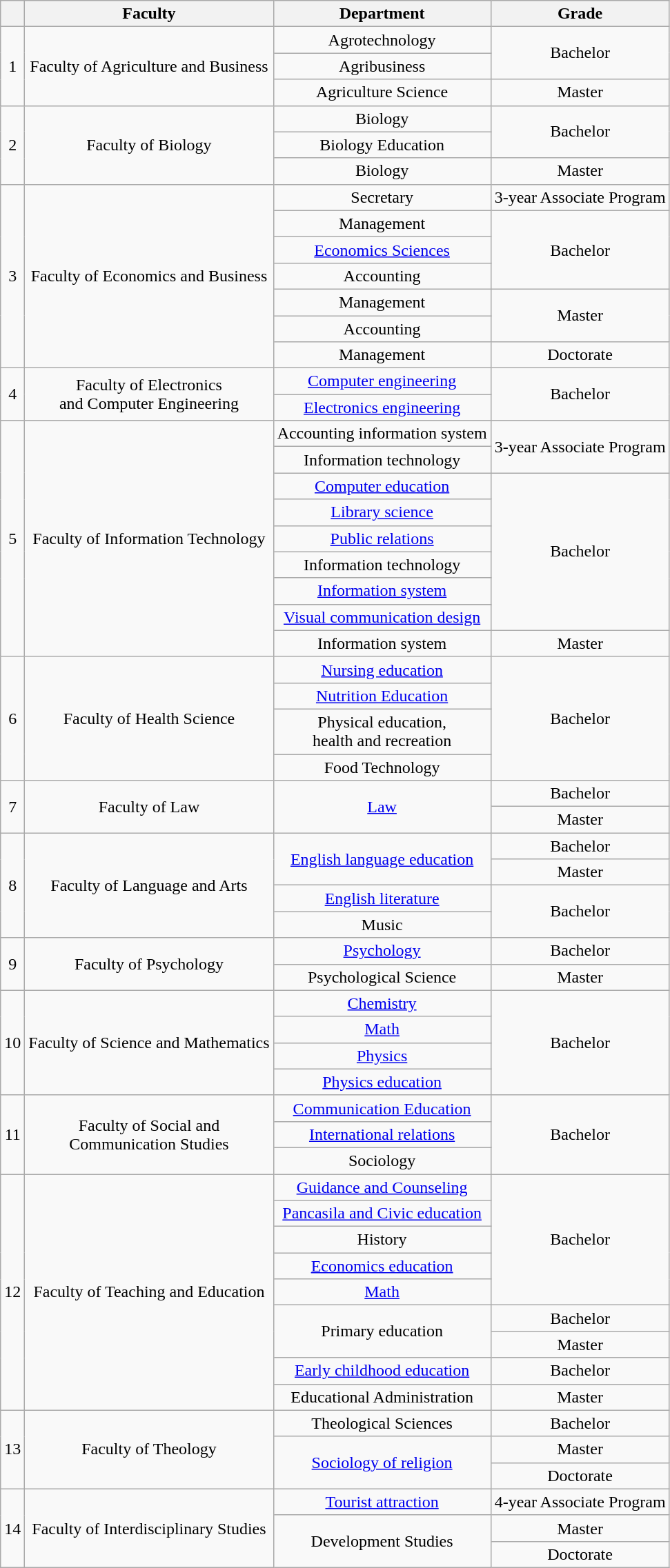<table class="wikitable" style=text-align:center>
<tr>
<th></th>
<th>Faculty</th>
<th>Department</th>
<th>Grade <br> </th>
</tr>
<tr>
<td rowspan="3">1</td>
<td rowspan="3">Faculty of Agriculture and Business</td>
<td>Agrotechnology</td>
<td rowspan="2">Bachelor</td>
</tr>
<tr>
<td>Agribusiness</td>
</tr>
<tr>
<td>Agriculture Science</td>
<td>Master</td>
</tr>
<tr>
<td rowspan="3">2</td>
<td rowspan="3">Faculty of Biology</td>
<td>Biology</td>
<td rowspan="2">Bachelor</td>
</tr>
<tr>
<td>Biology Education</td>
</tr>
<tr>
<td>Biology</td>
<td>Master</td>
</tr>
<tr>
<td rowspan="7">3</td>
<td rowspan="7">Faculty of Economics and Business</td>
<td>Secretary</td>
<td>3-year Associate Program</td>
</tr>
<tr>
<td>Management</td>
<td rowspan="3">Bachelor</td>
</tr>
<tr>
<td><a href='#'>Economics Sciences</a></td>
</tr>
<tr>
<td>Accounting</td>
</tr>
<tr>
<td>Management</td>
<td rowspan="2">Master</td>
</tr>
<tr>
<td>Accounting</td>
</tr>
<tr>
<td>Management</td>
<td>Doctorate</td>
</tr>
<tr>
<td rowspan="2">4</td>
<td rowspan="2">Faculty of Electronics <br> and Computer Engineering</td>
<td><a href='#'>Computer engineering</a></td>
<td rowspan="2">Bachelor</td>
</tr>
<tr>
<td><a href='#'>Electronics engineering</a></td>
</tr>
<tr>
<td rowspan="9">5</td>
<td rowspan="9">Faculty of Information Technology</td>
<td>Accounting information system</td>
<td rowspan="2">3-year Associate Program</td>
</tr>
<tr>
<td>Information technology</td>
</tr>
<tr>
<td><a href='#'>Computer education</a></td>
<td rowspan="6">Bachelor</td>
</tr>
<tr>
<td><a href='#'>Library science</a></td>
</tr>
<tr>
<td><a href='#'>Public relations</a></td>
</tr>
<tr>
<td>Information technology</td>
</tr>
<tr>
<td><a href='#'>Information system</a></td>
</tr>
<tr>
<td><a href='#'>Visual communication design</a></td>
</tr>
<tr>
<td>Information system</td>
<td>Master</td>
</tr>
<tr>
<td rowspan="4">6</td>
<td rowspan="4">Faculty of Health Science</td>
<td><a href='#'>Nursing education</a></td>
<td rowspan="4">Bachelor</td>
</tr>
<tr>
<td><a href='#'>Nutrition Education</a></td>
</tr>
<tr>
<td>Physical education, <br> health and recreation</td>
</tr>
<tr>
<td>Food Technology</td>
</tr>
<tr>
<td rowspan="2">7</td>
<td rowspan="2">Faculty of Law</td>
<td rowspan="2"><a href='#'>Law</a></td>
<td>Bachelor</td>
</tr>
<tr>
<td>Master</td>
</tr>
<tr>
<td rowspan="4">8</td>
<td rowspan="4">Faculty of Language and Arts</td>
<td rowspan="2"><a href='#'>English language education</a></td>
<td>Bachelor</td>
</tr>
<tr>
<td>Master</td>
</tr>
<tr>
<td><a href='#'>English literature</a></td>
<td rowspan="2">Bachelor</td>
</tr>
<tr>
<td>Music</td>
</tr>
<tr>
<td rowspan="2">9</td>
<td rowspan="2">Faculty of Psychology</td>
<td><a href='#'>Psychology</a></td>
<td>Bachelor</td>
</tr>
<tr>
<td>Psychological Science</td>
<td>Master</td>
</tr>
<tr>
<td rowspan="4">10</td>
<td rowspan="4">Faculty of Science and Mathematics</td>
<td><a href='#'>Chemistry</a></td>
<td rowspan="4">Bachelor</td>
</tr>
<tr>
<td><a href='#'>Math</a></td>
</tr>
<tr>
<td><a href='#'>Physics</a></td>
</tr>
<tr>
<td><a href='#'>Physics education</a></td>
</tr>
<tr>
<td rowspan="3">11</td>
<td rowspan="3">Faculty of Social and <br> Communication Studies</td>
<td><a href='#'>Communication Education</a></td>
<td rowspan="3">Bachelor</td>
</tr>
<tr>
<td><a href='#'>International relations</a></td>
</tr>
<tr>
<td>Sociology</td>
</tr>
<tr>
<td rowspan="9">12</td>
<td rowspan="9">Faculty of Teaching and Education</td>
<td><a href='#'>Guidance and Counseling</a></td>
<td rowspan="5">Bachelor</td>
</tr>
<tr>
<td><a href='#'>Pancasila and Civic education</a></td>
</tr>
<tr>
<td>History</td>
</tr>
<tr>
<td><a href='#'>Economics education</a></td>
</tr>
<tr>
<td><a href='#'>Math</a></td>
</tr>
<tr>
<td rowspan="2">Primary education</td>
<td>Bachelor</td>
</tr>
<tr>
<td>Master</td>
</tr>
<tr>
<td><a href='#'>Early childhood education</a></td>
<td>Bachelor</td>
</tr>
<tr>
<td>Educational Administration</td>
<td>Master</td>
</tr>
<tr>
<td rowspan="3">13</td>
<td rowspan="3">Faculty of Theology</td>
<td>Theological Sciences</td>
<td>Bachelor</td>
</tr>
<tr>
<td rowspan="2"><a href='#'>Sociology of religion</a></td>
<td>Master</td>
</tr>
<tr>
<td>Doctorate</td>
</tr>
<tr>
<td rowspan="3">14</td>
<td rowspan="3">Faculty of Interdisciplinary Studies</td>
<td><a href='#'>Tourist attraction</a></td>
<td>4-year Associate Program</td>
</tr>
<tr>
<td rowspan="3">Development Studies</td>
<td>Master</td>
</tr>
<tr>
<td>Doctorate</td>
</tr>
</table>
